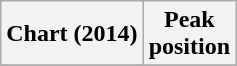<table class="wikitable sortable">
<tr>
<th align="left">Chart (2014)</th>
<th align="center">Peak<br>position</th>
</tr>
<tr>
</tr>
</table>
